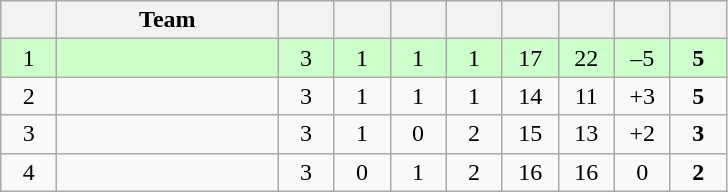<table class="wikitable" style="text-align: center; font-size: 100%;">
<tr>
<th width="30"></th>
<th width="140">Team</th>
<th width="30"></th>
<th width="30"></th>
<th width="30"></th>
<th width="30"></th>
<th width="30"></th>
<th width="30"></th>
<th width="30"></th>
<th width="30"></th>
</tr>
<tr style="background-color: #ccffcc;">
<td>1</td>
<td align=left><strong></strong></td>
<td>3</td>
<td>1</td>
<td>1</td>
<td>1</td>
<td>17</td>
<td>22</td>
<td>–5</td>
<td><strong>5</strong></td>
</tr>
<tr>
<td>2</td>
<td align=left></td>
<td>3</td>
<td>1</td>
<td>1</td>
<td>1</td>
<td>14</td>
<td>11</td>
<td>+3</td>
<td><strong>5</strong></td>
</tr>
<tr>
<td>3</td>
<td align=left></td>
<td>3</td>
<td>1</td>
<td>0</td>
<td>2</td>
<td>15</td>
<td>13</td>
<td>+2</td>
<td><strong>3</strong></td>
</tr>
<tr>
<td>4</td>
<td align=left></td>
<td>3</td>
<td>0</td>
<td>1</td>
<td>2</td>
<td>16</td>
<td>16</td>
<td>0</td>
<td><strong>2</strong></td>
</tr>
</table>
